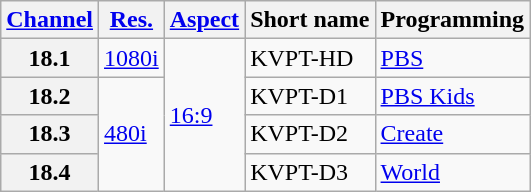<table class="wikitable">
<tr>
<th scope = "col"><a href='#'>Channel</a></th>
<th scope = "col"><a href='#'>Res.</a></th>
<th scope = "col"><a href='#'>Aspect</a></th>
<th scope = "col">Short name</th>
<th scope = "col">Programming</th>
</tr>
<tr>
<th scope = "row">18.1</th>
<td><a href='#'>1080i</a></td>
<td rowspan=4><a href='#'>16:9</a></td>
<td>KVPT-HD</td>
<td><a href='#'>PBS</a></td>
</tr>
<tr>
<th scope = "row">18.2</th>
<td rowspan=3><a href='#'>480i</a></td>
<td>KVPT-D1</td>
<td><a href='#'>PBS Kids</a></td>
</tr>
<tr>
<th scope = "row">18.3</th>
<td>KVPT-D2</td>
<td><a href='#'>Create</a></td>
</tr>
<tr>
<th scope = "row">18.4</th>
<td>KVPT-D3</td>
<td><a href='#'>World</a></td>
</tr>
</table>
